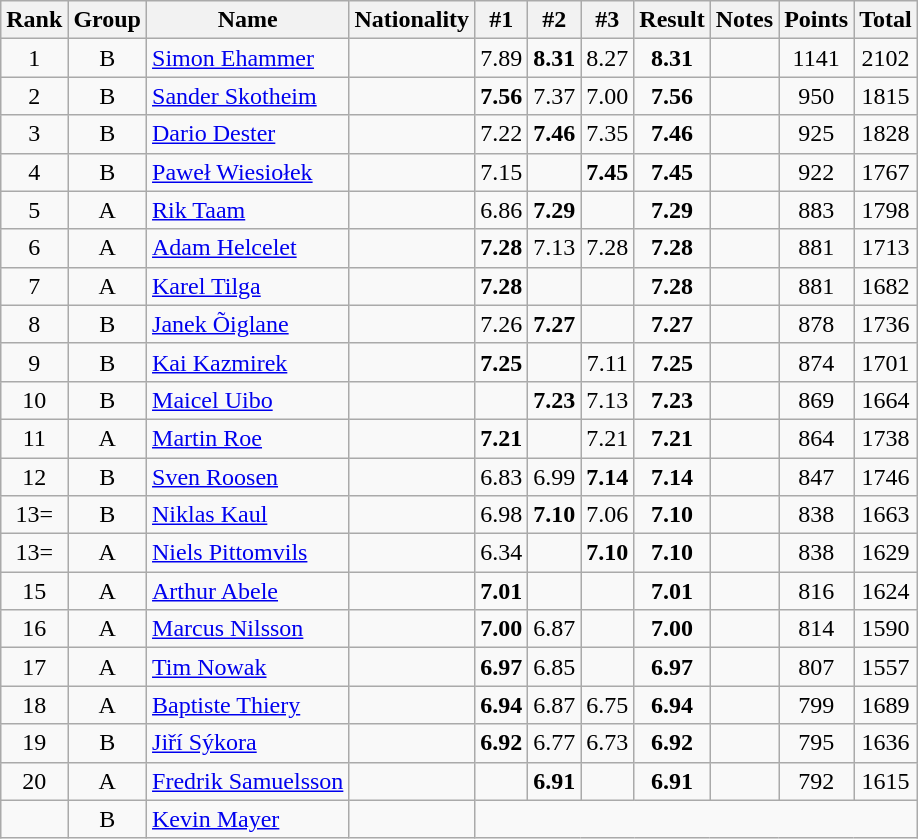<table class="wikitable sortable" style="text-align:center">
<tr>
<th>Rank</th>
<th>Group</th>
<th>Name</th>
<th>Nationality</th>
<th>#1</th>
<th>#2</th>
<th>#3</th>
<th>Result</th>
<th>Notes</th>
<th>Points</th>
<th>Total</th>
</tr>
<tr>
<td>1</td>
<td>B</td>
<td align=left><a href='#'>Simon Ehammer</a></td>
<td align=left></td>
<td>7.89</td>
<td><strong>8.31</strong></td>
<td>8.27</td>
<td><strong>8.31</strong></td>
<td></td>
<td>1141</td>
<td>2102</td>
</tr>
<tr>
<td>2</td>
<td>B</td>
<td align=left><a href='#'>Sander Skotheim</a></td>
<td align=left></td>
<td><strong>7.56</strong></td>
<td>7.37</td>
<td>7.00</td>
<td><strong>7.56</strong></td>
<td></td>
<td>950</td>
<td>1815</td>
</tr>
<tr>
<td>3</td>
<td>B</td>
<td align=left><a href='#'>Dario Dester</a></td>
<td align=left></td>
<td>7.22</td>
<td><strong>7.46</strong></td>
<td>7.35</td>
<td><strong>7.46</strong></td>
<td></td>
<td>925</td>
<td>1828</td>
</tr>
<tr>
<td>4</td>
<td>B</td>
<td align=left><a href='#'>Paweł Wiesiołek</a></td>
<td align=left></td>
<td>7.15</td>
<td></td>
<td><strong>7.45</strong></td>
<td><strong>7.45</strong></td>
<td></td>
<td>922</td>
<td>1767</td>
</tr>
<tr>
<td>5</td>
<td>A</td>
<td align=left><a href='#'>Rik Taam</a></td>
<td align=left></td>
<td>6.86</td>
<td><strong>7.29</strong></td>
<td></td>
<td><strong>7.29</strong></td>
<td></td>
<td>883</td>
<td>1798</td>
</tr>
<tr>
<td>6</td>
<td>A</td>
<td align=left><a href='#'>Adam Helcelet</a></td>
<td align=left></td>
<td><strong>7.28</strong></td>
<td>7.13</td>
<td>7.28</td>
<td><strong>7.28</strong></td>
<td></td>
<td>881</td>
<td>1713</td>
</tr>
<tr>
<td>7</td>
<td>A</td>
<td align=left><a href='#'>Karel Tilga</a></td>
<td align=left></td>
<td><strong>7.28</strong></td>
<td></td>
<td></td>
<td><strong>7.28</strong></td>
<td></td>
<td>881</td>
<td>1682</td>
</tr>
<tr>
<td>8</td>
<td>B</td>
<td align=left><a href='#'>Janek Õiglane</a></td>
<td align=left></td>
<td>7.26</td>
<td><strong>7.27</strong></td>
<td></td>
<td><strong>7.27</strong></td>
<td></td>
<td>878</td>
<td>1736</td>
</tr>
<tr>
<td>9</td>
<td>B</td>
<td align=left><a href='#'>Kai Kazmirek</a></td>
<td align=left></td>
<td><strong>7.25</strong></td>
<td></td>
<td>7.11</td>
<td><strong>7.25</strong></td>
<td></td>
<td>874</td>
<td>1701</td>
</tr>
<tr>
<td>10</td>
<td>B</td>
<td align=left><a href='#'>Maicel Uibo</a></td>
<td align=left></td>
<td></td>
<td><strong>7.23</strong></td>
<td>7.13</td>
<td><strong>7.23</strong></td>
<td></td>
<td>869</td>
<td>1664</td>
</tr>
<tr>
<td>11</td>
<td>A</td>
<td align=left><a href='#'>Martin Roe</a></td>
<td align=left></td>
<td><strong>7.21</strong></td>
<td></td>
<td>7.21</td>
<td><strong>7.21</strong></td>
<td></td>
<td>864</td>
<td>1738</td>
</tr>
<tr>
<td>12</td>
<td>B</td>
<td align=left><a href='#'>Sven Roosen</a></td>
<td align=left></td>
<td>6.83</td>
<td>6.99</td>
<td><strong>7.14</strong></td>
<td><strong>7.14</strong></td>
<td></td>
<td>847</td>
<td>1746</td>
</tr>
<tr>
<td>13=</td>
<td>B</td>
<td align=left><a href='#'>Niklas Kaul</a></td>
<td align=left></td>
<td>6.98</td>
<td><strong>7.10</strong></td>
<td>7.06</td>
<td><strong>7.10</strong></td>
<td></td>
<td>838</td>
<td>1663</td>
</tr>
<tr>
<td>13=</td>
<td>A</td>
<td align=left><a href='#'>Niels Pittomvils</a></td>
<td align=left></td>
<td>6.34</td>
<td></td>
<td><strong>7.10</strong></td>
<td><strong>7.10</strong></td>
<td></td>
<td>838</td>
<td>1629</td>
</tr>
<tr>
<td>15</td>
<td>A</td>
<td align=left><a href='#'>Arthur Abele</a></td>
<td align=left></td>
<td><strong>7.01</strong></td>
<td></td>
<td></td>
<td><strong>7.01</strong></td>
<td></td>
<td>816</td>
<td>1624</td>
</tr>
<tr>
<td>16</td>
<td>A</td>
<td align=left><a href='#'>Marcus Nilsson</a></td>
<td align=left></td>
<td><strong>7.00</strong></td>
<td>6.87</td>
<td></td>
<td><strong>7.00</strong></td>
<td></td>
<td>814</td>
<td>1590</td>
</tr>
<tr>
<td>17</td>
<td>A</td>
<td align=left><a href='#'>Tim Nowak</a></td>
<td align=left></td>
<td><strong>6.97</strong></td>
<td>6.85</td>
<td></td>
<td><strong>6.97</strong></td>
<td></td>
<td>807</td>
<td>1557</td>
</tr>
<tr>
<td>18</td>
<td>A</td>
<td align=left><a href='#'>Baptiste Thiery</a></td>
<td align=left></td>
<td><strong>6.94</strong></td>
<td>6.87</td>
<td>6.75</td>
<td><strong>6.94</strong></td>
<td></td>
<td>799</td>
<td>1689</td>
</tr>
<tr>
<td>19</td>
<td>B</td>
<td align=left><a href='#'>Jiří Sýkora</a></td>
<td align=left></td>
<td><strong>6.92</strong></td>
<td>6.77</td>
<td>6.73</td>
<td><strong>6.92</strong></td>
<td></td>
<td>795</td>
<td>1636</td>
</tr>
<tr>
<td>20</td>
<td>A</td>
<td align=left><a href='#'>Fredrik Samuelsson</a></td>
<td align=left></td>
<td></td>
<td><strong>6.91</strong></td>
<td></td>
<td><strong>6.91</strong></td>
<td></td>
<td>792</td>
<td>1615</td>
</tr>
<tr>
<td></td>
<td>B</td>
<td align=left><a href='#'>Kevin Mayer</a></td>
<td align=left></td>
<td colspan=7></td>
</tr>
</table>
